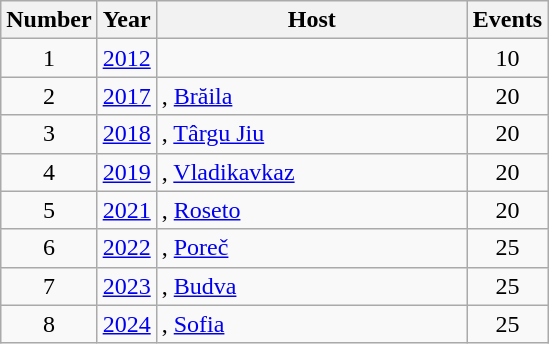<table class="wikitable">
<tr>
<th width=20>Number</th>
<th width=20>Year</th>
<th width=200>Host</th>
<th width=20>Events</th>
</tr>
<tr>
<td align=center>1</td>
<td><a href='#'>2012</a></td>
<td></td>
<td align=center>10</td>
</tr>
<tr>
<td align=center>2</td>
<td><a href='#'>2017</a></td>
<td>, <a href='#'>Brăila</a></td>
<td align=center>20</td>
</tr>
<tr>
<td align=center>3</td>
<td><a href='#'>2018</a></td>
<td>, <a href='#'>Târgu Jiu</a></td>
<td align=center>20</td>
</tr>
<tr>
<td align=center>4</td>
<td><a href='#'>2019</a></td>
<td>, <a href='#'>Vladikavkaz</a></td>
<td align=center>20</td>
</tr>
<tr>
<td align=center>5</td>
<td><a href='#'>2021</a></td>
<td>, <a href='#'>Roseto</a></td>
<td align=center>20</td>
</tr>
<tr>
<td align=center>6</td>
<td><a href='#'>2022</a></td>
<td>, <a href='#'>Poreč</a></td>
<td align=center>25</td>
</tr>
<tr>
<td align=center>7</td>
<td><a href='#'>2023</a></td>
<td>, <a href='#'>Budva</a></td>
<td align=center>25</td>
</tr>
<tr>
<td align=center>8</td>
<td><a href='#'>2024</a></td>
<td>, <a href='#'>Sofia</a></td>
<td align=center>25</td>
</tr>
</table>
